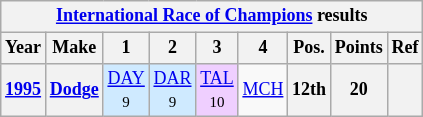<table class="wikitable" style="text-align:center; font-size:75%">
<tr>
<th colspan=9><a href='#'>International Race of Champions</a> results</th>
</tr>
<tr>
<th>Year</th>
<th>Make</th>
<th>1</th>
<th>2</th>
<th>3</th>
<th>4</th>
<th>Pos.</th>
<th>Points</th>
<th>Ref</th>
</tr>
<tr>
<th><a href='#'>1995</a></th>
<th><a href='#'>Dodge</a></th>
<td style="background:#CFEAFF;"><a href='#'>DAY</a><br><small>9</small></td>
<td style="background:#CFEAFF;"><a href='#'>DAR</a><br><small>9</small></td>
<td style="background:#EFCFFF;"><a href='#'>TAL</a><br><small>10</small></td>
<td><a href='#'>MCH</a></td>
<th>12th</th>
<th>20</th>
<th></th>
</tr>
</table>
